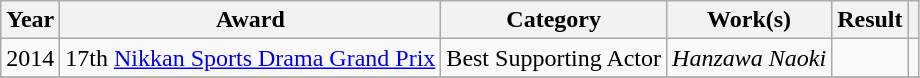<table class="wikitable">
<tr>
<th>Year</th>
<th>Award</th>
<th>Category</th>
<th>Work(s)</th>
<th>Result</th>
<th></th>
</tr>
<tr>
<td>2014</td>
<td>17th <a href='#'>Nikkan Sports Drama Grand Prix</a></td>
<td>Best Supporting Actor</td>
<td><em>Hanzawa Naoki</em></td>
<td></td>
<td></td>
</tr>
<tr>
</tr>
</table>
